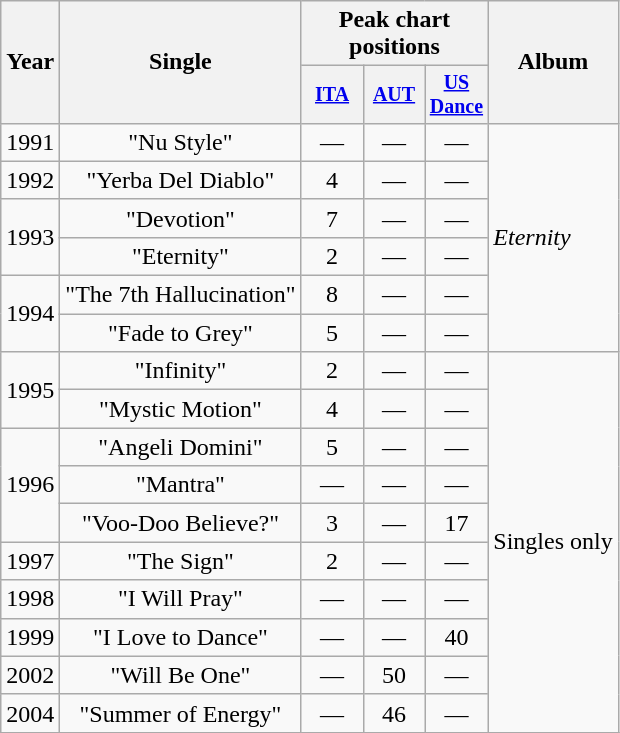<table class="wikitable" style="text-align:center;">
<tr>
<th rowspan="2">Year</th>
<th rowspan="2">Single</th>
<th colspan="3">Peak chart positions</th>
<th rowspan="2">Album</th>
</tr>
<tr style="font-size:smaller;">
<th align="center" width="35"><a href='#'>ITA</a><br></th>
<th align="center" width="35"><a href='#'>AUT</a><br></th>
<th width="35"><a href='#'>US<br>Dance</a><br></th>
</tr>
<tr>
<td>1991</td>
<td>"Nu Style"</td>
<td align="center">—</td>
<td align="center">—</td>
<td align="center">—</td>
<td align="left" rowspan="6"><em>Eternity</em></td>
</tr>
<tr>
<td>1992</td>
<td>"Yerba Del Diablo"</td>
<td align="center">4</td>
<td align="center">—</td>
<td align="center">—</td>
</tr>
<tr>
<td rowspan=2>1993</td>
<td>"Devotion"</td>
<td align="center">7</td>
<td align="center">—</td>
<td align="center">—</td>
</tr>
<tr>
<td>"Eternity"</td>
<td align="center">2</td>
<td align="center">—</td>
<td align="center">—</td>
</tr>
<tr>
<td rowspan="2">1994</td>
<td>"The 7th Hallucination"</td>
<td align="center">8</td>
<td align="center">—</td>
<td align="center">—</td>
</tr>
<tr>
<td>"Fade to Grey"</td>
<td align="center">5</td>
<td align="center">—</td>
<td align="center">—</td>
</tr>
<tr>
<td rowspan="2">1995</td>
<td>"Infinity"</td>
<td align="center">2</td>
<td align="center">—</td>
<td align="center">—</td>
<td align="left" rowspan="10">Singles only</td>
</tr>
<tr>
<td>"Mystic Motion"</td>
<td align="center">4</td>
<td align="center">—</td>
<td align="center">—</td>
</tr>
<tr>
<td rowspan=3>1996</td>
<td>"Angeli Domini"</td>
<td align="center">5</td>
<td align="center">—</td>
<td align="center">—</td>
</tr>
<tr>
<td>"Mantra"</td>
<td align="center">—</td>
<td align="center">—</td>
<td align="center">—</td>
</tr>
<tr>
<td>"Voo-Doo Believe?"</td>
<td align="center">3</td>
<td align="center">—</td>
<td align="center">17</td>
</tr>
<tr>
<td>1997</td>
<td>"The Sign"</td>
<td align="center">2</td>
<td align="center">—</td>
<td align="center">—</td>
</tr>
<tr>
<td>1998</td>
<td>"I Will Pray"</td>
<td align="center">—</td>
<td align="center">—</td>
<td align="center">—</td>
</tr>
<tr>
<td>1999</td>
<td>"I Love to Dance"</td>
<td align="center">—</td>
<td align="center">—</td>
<td align="center">40</td>
</tr>
<tr>
<td>2002</td>
<td>"Will Be One"</td>
<td align="center">—</td>
<td align="center">50</td>
<td align="center">—</td>
</tr>
<tr>
<td>2004</td>
<td>"Summer of Energy"</td>
<td align="center">—</td>
<td align="center">46</td>
<td align="center">—</td>
</tr>
<tr>
</tr>
</table>
